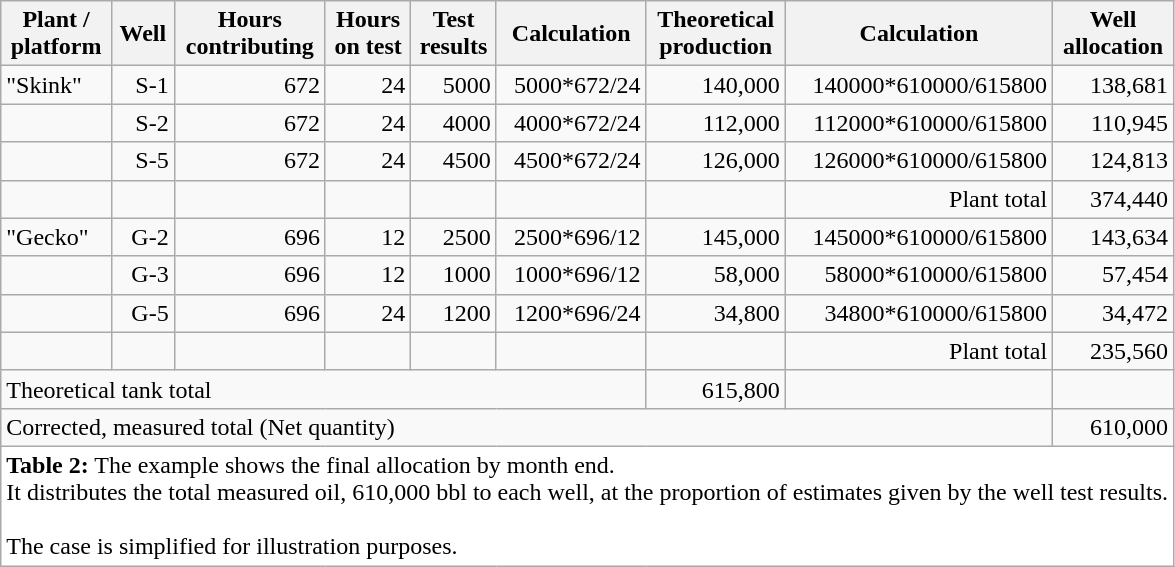<table class="wikitable" style="text-align: right;">
<tr>
<th>Plant /<br>platform</th>
<th>Well</th>
<th>Hours<br>contributing</th>
<th>Hours<br>on test</th>
<th>Test<br>results</th>
<th>Calculation</th>
<th>Theoretical<br>production</th>
<th>Calculation</th>
<th>Well<br>allocation</th>
</tr>
<tr>
<td align="left">"Skink"</td>
<td>S-1</td>
<td>672</td>
<td>24</td>
<td>5000</td>
<td>5000*672/24</td>
<td>140,000</td>
<td>140000*610000/615800</td>
<td>138,681</td>
</tr>
<tr>
<td></td>
<td>S-2</td>
<td>672</td>
<td>24</td>
<td>4000</td>
<td>4000*672/24</td>
<td>112,000</td>
<td>112000*610000/615800</td>
<td>110,945</td>
</tr>
<tr>
<td></td>
<td>S-5</td>
<td>672</td>
<td>24</td>
<td>4500</td>
<td>4500*672/24</td>
<td>126,000</td>
<td>126000*610000/615800</td>
<td>124,813</td>
</tr>
<tr>
<td></td>
<td></td>
<td></td>
<td></td>
<td></td>
<td></td>
<td></td>
<td>Plant total</td>
<td>374,440</td>
</tr>
<tr>
<td align="left">"Gecko"</td>
<td>G-2</td>
<td>696</td>
<td>12</td>
<td>2500</td>
<td>2500*696/12</td>
<td>145,000</td>
<td>145000*610000/615800</td>
<td>143,634</td>
</tr>
<tr>
<td></td>
<td>G-3</td>
<td>696</td>
<td>12</td>
<td>1000</td>
<td>1000*696/12</td>
<td>58,000</td>
<td>58000*610000/615800</td>
<td>57,454</td>
</tr>
<tr>
<td></td>
<td>G-5</td>
<td>696</td>
<td>24</td>
<td>1200</td>
<td>1200*696/24</td>
<td>34,800</td>
<td>34800*610000/615800</td>
<td>34,472</td>
</tr>
<tr>
<td></td>
<td></td>
<td></td>
<td></td>
<td></td>
<td></td>
<td></td>
<td>Plant total</td>
<td>235,560</td>
</tr>
<tr>
<td colspan="6"  align="left">Theoretical tank total</td>
<td>615,800</td>
<td></td>
<td></td>
</tr>
<tr>
<td colspan="8"  align="left">Corrected, measured total (Net quantity)</td>
<td>610,000</td>
</tr>
<tr>
<td colspan="9"  align="left" style="background:#ffffff;"><strong>Table 2:</strong> The example shows the final allocation by month end. <br>It distributes the total measured oil, 610,000 bbl to each well, at the proportion of estimates given by the well test results. <br><br>The case is simplified for illustration purposes.</td>
</tr>
</table>
